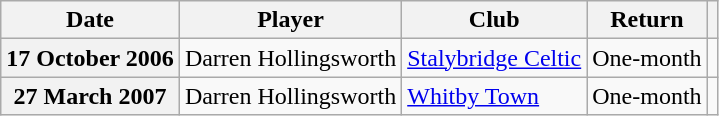<table class="wikitable plainrowheaders">
<tr>
<th scope=col>Date</th>
<th scope=col>Player</th>
<th scope=col>Club</th>
<th scope=col>Return</th>
<th scope=col class=unsortable></th>
</tr>
<tr>
<th scope=row>17 October 2006</th>
<td>Darren Hollingsworth</td>
<td><a href='#'>Stalybridge Celtic</a></td>
<td>One-month</td>
<td style="text-align:center;"></td>
</tr>
<tr>
<th scope=row>27 March 2007</th>
<td>Darren Hollingsworth</td>
<td><a href='#'>Whitby Town</a></td>
<td>One-month</td>
<td style="text-align:center;"></td>
</tr>
</table>
